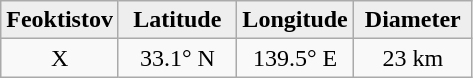<table class="wikitable">
<tr>
<th width="25%" style="background:#eeeeee;">Feoktistov</th>
<th width="25%" style="background:#eeeeee;">Latitude</th>
<th width="25%" style="background:#eeeeee;">Longitude</th>
<th width="25%" style="background:#eeeeee;">Diameter</th>
</tr>
<tr>
<td align="center">X</td>
<td align="center">33.1° N</td>
<td align="center">139.5° E</td>
<td align="center">23 km</td>
</tr>
</table>
